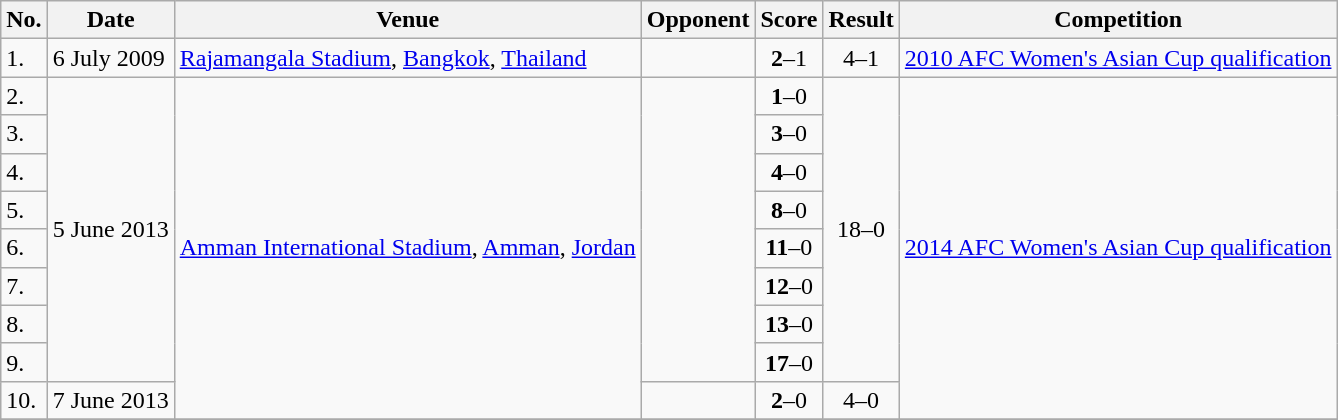<table class="wikitable">
<tr>
<th>No.</th>
<th>Date</th>
<th>Venue</th>
<th>Opponent</th>
<th>Score</th>
<th>Result</th>
<th>Competition</th>
</tr>
<tr>
<td>1.</td>
<td>6 July 2009</td>
<td><a href='#'>Rajamangala Stadium</a>, <a href='#'>Bangkok</a>, <a href='#'>Thailand</a></td>
<td></td>
<td align=center><strong>2</strong>–1</td>
<td align=center>4–1</td>
<td><a href='#'>2010 AFC Women's Asian Cup qualification</a></td>
</tr>
<tr>
<td>2.</td>
<td rowspan=8>5 June 2013</td>
<td rowspan=9><a href='#'>Amman International Stadium</a>, <a href='#'>Amman</a>, <a href='#'>Jordan</a></td>
<td rowspan=8></td>
<td align=center><strong>1</strong>–0</td>
<td rowspan=8 align=center>18–0</td>
<td rowspan=9><a href='#'>2014 AFC Women's Asian Cup qualification</a></td>
</tr>
<tr>
<td>3.</td>
<td align=center><strong>3</strong>–0</td>
</tr>
<tr>
<td>4.</td>
<td align=center><strong>4</strong>–0</td>
</tr>
<tr>
<td>5.</td>
<td align=center><strong>8</strong>–0</td>
</tr>
<tr>
<td>6.</td>
<td align=center><strong>11</strong>–0</td>
</tr>
<tr>
<td>7.</td>
<td align=center><strong>12</strong>–0</td>
</tr>
<tr>
<td>8.</td>
<td align=center><strong>13</strong>–0</td>
</tr>
<tr>
<td>9.</td>
<td align=center><strong>17</strong>–0</td>
</tr>
<tr>
<td>10.</td>
<td>7 June 2013</td>
<td></td>
<td align=center><strong>2</strong>–0</td>
<td align=center>4–0</td>
</tr>
<tr>
</tr>
</table>
